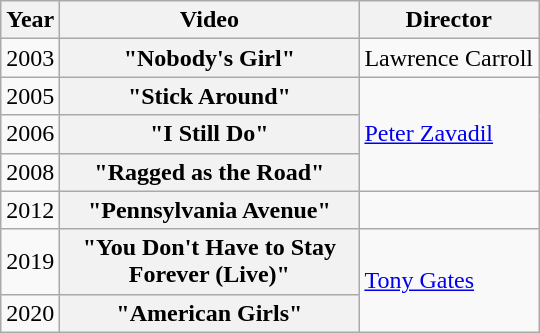<table class="wikitable plainrowheaders">
<tr>
<th>Year</th>
<th style="width:12em;">Video</th>
<th>Director</th>
</tr>
<tr>
<td>2003</td>
<th scope="row">"Nobody's Girl"</th>
<td>Lawrence Carroll</td>
</tr>
<tr>
<td>2005</td>
<th scope="row">"Stick Around"</th>
<td rowspan="3"><a href='#'>Peter Zavadil</a></td>
</tr>
<tr>
<td>2006</td>
<th scope="row">"I Still Do"</th>
</tr>
<tr>
<td>2008</td>
<th scope="row">"Ragged as the Road"</th>
</tr>
<tr>
<td>2012</td>
<th scope="row">"Pennsylvania Avenue"</th>
<td></td>
</tr>
<tr>
<td>2019</td>
<th scope="row">"You Don't Have to Stay Forever (Live)"</th>
<td rowspan="4"><a href='#'>Tony Gates</a></td>
</tr>
<tr>
<td>2020</td>
<th scope="row">"American Girls"</th>
</tr>
</table>
